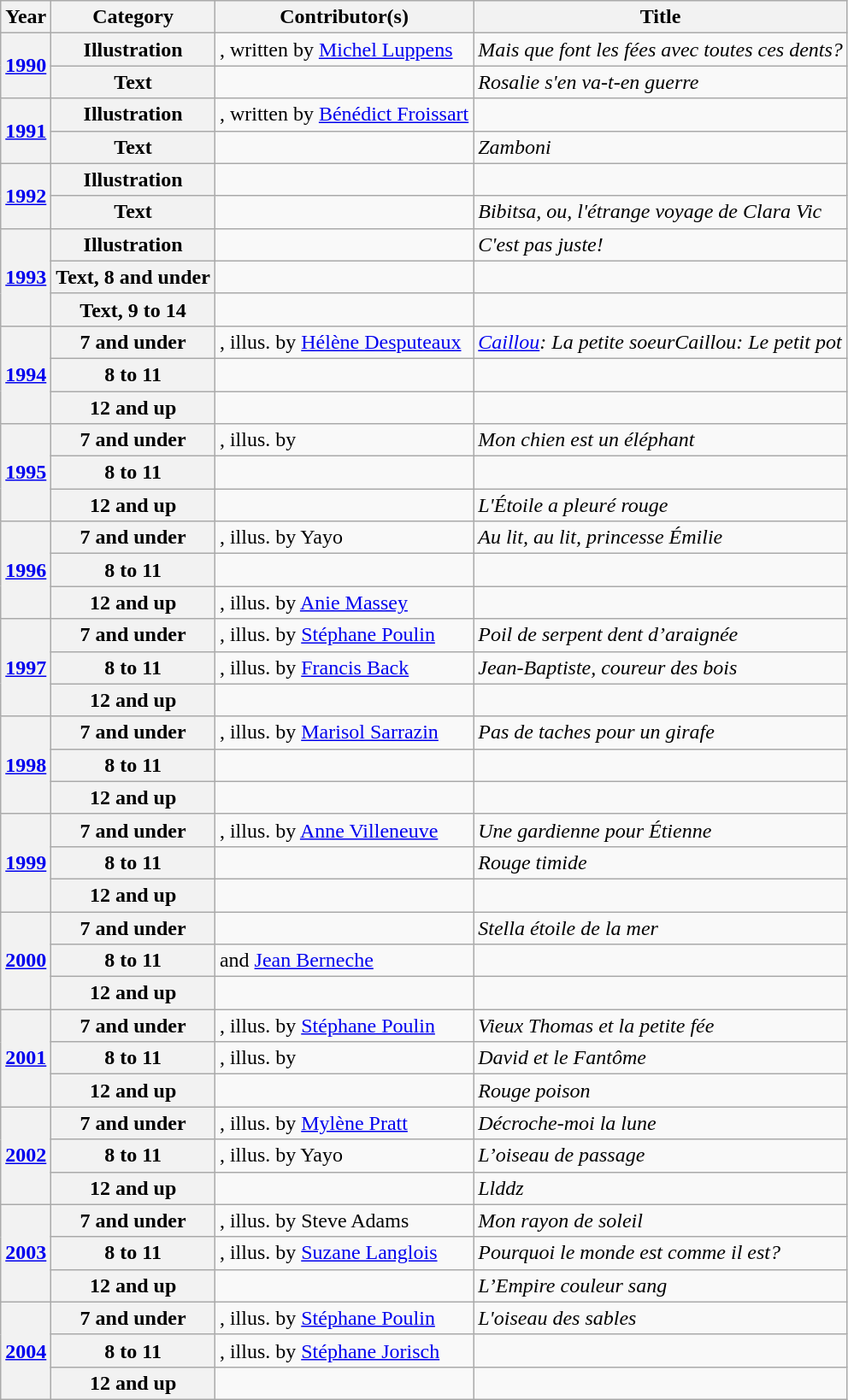<table class="wikitable sortable mw-collapsible">
<tr>
<th>Year</th>
<th>Category</th>
<th>Contributor(s)</th>
<th>Title</th>
</tr>
<tr>
<th rowspan="2"><a href='#'>1990</a></th>
<th>Illustration</th>
<td>, written  by <a href='#'>Michel Luppens</a></td>
<td><em>Mais que font les fées avec toutes ces dents?</em></td>
</tr>
<tr>
<th>Text</th>
<td></td>
<td><em>Rosalie s'en va-t-en guerre</em></td>
</tr>
<tr>
<th rowspan="2"><a href='#'>1991</a></th>
<th>Illustration</th>
<td>, written by <a href='#'>Bénédict Froissart</a></td>
<td><em></em></td>
</tr>
<tr>
<th>Text</th>
<td></td>
<td><em>Zamboni</em></td>
</tr>
<tr>
<th rowspan="2"><a href='#'>1992</a></th>
<th>Illustration</th>
<td></td>
<td><em></em></td>
</tr>
<tr>
<th>Text</th>
<td></td>
<td><em>Bibitsa, ou, l'étrange voyage de Clara Vic</em></td>
</tr>
<tr>
<th rowspan="3"><a href='#'>1993</a></th>
<th>Illustration</th>
<td></td>
<td><em>C'est pas juste!</em></td>
</tr>
<tr>
<th>Text, 8 and under</th>
<td></td>
<td><em></em></td>
</tr>
<tr>
<th>Text, 9 to 14</th>
<td></td>
<td><em></em></td>
</tr>
<tr>
<th rowspan="3"><a href='#'>1994</a></th>
<th>7 and under</th>
<td>, illus. by <a href='#'>Hélène Desputeaux</a></td>
<td><em><a href='#'>Caillou</a>: La petite soeurCaillou: Le petit pot</em></td>
</tr>
<tr>
<th>8 to 11</th>
<td></td>
<td><em></em></td>
</tr>
<tr>
<th>12 and up</th>
<td></td>
<td><em></em></td>
</tr>
<tr>
<th rowspan="3"><a href='#'>1995</a></th>
<th>7 and under</th>
<td>, illus. by </td>
<td><em>Mon chien est un éléphant</em></td>
</tr>
<tr>
<th>8 to 11</th>
<td></td>
<td><em></em></td>
</tr>
<tr>
<th>12 and up</th>
<td></td>
<td><em>L'Étoile a pleuré rouge</em></td>
</tr>
<tr>
<th rowspan="3"><a href='#'>1996</a></th>
<th>7 and under</th>
<td>, illus. by Yayo</td>
<td><em>Au lit, au lit, princesse Émilie</em></td>
</tr>
<tr>
<th>8 to 11</th>
<td></td>
<td><em></em></td>
</tr>
<tr>
<th>12 and up</th>
<td>, illus. by <a href='#'>Anie Massey</a></td>
<td><em></em></td>
</tr>
<tr>
<th rowspan="3"><a href='#'>1997</a></th>
<th>7 and under</th>
<td>, illus. by <a href='#'>Stéphane Poulin</a></td>
<td><em>Poil de serpent dent d’araignée</em></td>
</tr>
<tr>
<th>8 to 11</th>
<td>, illus. by <a href='#'>Francis Back</a></td>
<td><em>Jean-Baptiste, coureur des bois</em></td>
</tr>
<tr>
<th>12 and up</th>
<td></td>
<td><em></em></td>
</tr>
<tr>
<th rowspan="3"><a href='#'>1998</a></th>
<th>7 and under</th>
<td>, illus. by <a href='#'>Marisol Sarrazin</a></td>
<td><em>Pas de taches pour un girafe</em></td>
</tr>
<tr>
<th>8 to 11</th>
<td></td>
<td><em></em></td>
</tr>
<tr>
<th>12 and up</th>
<td></td>
<td><em></em></td>
</tr>
<tr>
<th rowspan="3"><a href='#'>1999</a></th>
<th>7 and under</th>
<td>, illus. by <a href='#'>Anne Villeneuve</a></td>
<td><em>Une gardienne pour Étienne</em></td>
</tr>
<tr>
<th>8 to 11</th>
<td></td>
<td><em>Rouge timide</em></td>
</tr>
<tr>
<th>12 and up</th>
<td></td>
<td><em></em></td>
</tr>
<tr>
<th rowspan="3"><a href='#'>2000</a></th>
<th>7 and under</th>
<td></td>
<td><em>Stella étoile de la mer</em></td>
</tr>
<tr>
<th>8 to 11</th>
<td> and <a href='#'>Jean Berneche</a></td>
<td><em></em></td>
</tr>
<tr>
<th>12 and up</th>
<td></td>
<td><em></em></td>
</tr>
<tr>
<th rowspan="3"><a href='#'>2001</a></th>
<th>7 and under</th>
<td>, illus. by <a href='#'>Stéphane Poulin</a></td>
<td><em>Vieux Thomas et la petite fée</em></td>
</tr>
<tr>
<th>8 to 11</th>
<td>, illus. by </td>
<td><em>David et le Fantôme</em></td>
</tr>
<tr>
<th>12 and up</th>
<td></td>
<td><em>Rouge poison</em></td>
</tr>
<tr>
<th rowspan="3"><a href='#'>2002</a></th>
<th>7 and under</th>
<td>, illus. by <a href='#'>Mylène Pratt</a></td>
<td><em>Décroche-moi la lune</em></td>
</tr>
<tr>
<th>8 to 11</th>
<td>, illus. by Yayo</td>
<td><em>L’oiseau de passage</em></td>
</tr>
<tr>
<th>12 and up</th>
<td></td>
<td><em>Llddz</em></td>
</tr>
<tr>
<th rowspan="3"><a href='#'>2003</a></th>
<th>7 and under</th>
<td>, illus. by Steve Adams</td>
<td><em>Mon rayon de soleil</em></td>
</tr>
<tr>
<th>8 to 11</th>
<td>, illus. by <a href='#'>Suzane Langlois</a></td>
<td><em>Pourquoi le monde est comme il est?</em></td>
</tr>
<tr>
<th>12 and up</th>
<td></td>
<td><em>L’Empire couleur sang</em></td>
</tr>
<tr>
<th rowspan="3"><a href='#'>2004</a></th>
<th>7 and under</th>
<td>, illus. by <a href='#'>Stéphane Poulin</a></td>
<td><em>L'oiseau des sables</em></td>
</tr>
<tr>
<th>8 to 11</th>
<td>, illus. by <a href='#'>Stéphane Jorisch</a></td>
<td><em></em></td>
</tr>
<tr>
<th>12 and up</th>
<td></td>
<td><em></em></td>
</tr>
</table>
